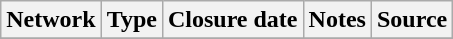<table class="wikitable sortable">
<tr>
<th>Network</th>
<th>Type</th>
<th>Closure date</th>
<th>Notes</th>
<th>Source</th>
</tr>
<tr>
</tr>
</table>
